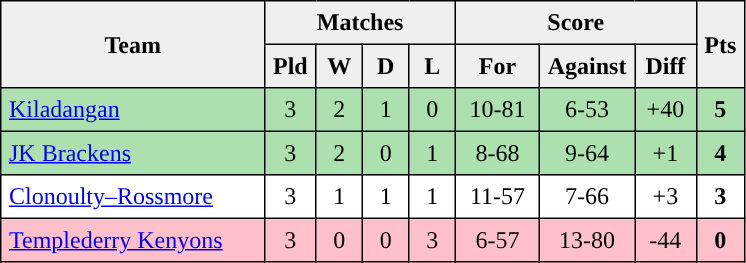<table style=border-collapse:collapse border=1 cellspacing=0 cellpadding=5>
<tr align=center bgcolor=#efefef>
<th rowspan=2 width=165>Team</th>
<th colspan=4>Matches</th>
<th colspan=3>Score</th>
<th rowspan=2width=20>Pts</th>
</tr>
<tr align=center bgcolor=#efefef>
<th width=20>Pld</th>
<th width=20>W</th>
<th width=20>D</th>
<th width=20>L</th>
<th width=45>For</th>
<th width=45>Against</th>
<th width=30>Diff</th>
</tr>
<tr align=center style="background:#ACE1AF;">
<td style="text-align:left;"> <a href='#'>Kiladangan</a></td>
<td>3</td>
<td>2</td>
<td>1</td>
<td>0</td>
<td>10-81</td>
<td>6-53</td>
<td>+40</td>
<td><strong>5</strong></td>
</tr>
<tr align=center style="background:#ACE1AF;">
<td style="text-align:left;"> <a href='#'>JK Brackens</a></td>
<td>3</td>
<td>2</td>
<td>0</td>
<td>1</td>
<td>8-68</td>
<td>9-64</td>
<td>+1</td>
<td><strong>4</strong></td>
</tr>
<tr align=center>
<td style="text-align:left;"> <a href='#'>Clonoulty–Rossmore</a></td>
<td>3</td>
<td>1</td>
<td>1</td>
<td>1</td>
<td>11-57</td>
<td>7-66</td>
<td>+3</td>
<td><strong>3</strong></td>
</tr>
<tr align=center style="background:#FFC0CB;">
<td style="text-align:left;"> <a href='#'>Templederry Kenyons</a></td>
<td>3</td>
<td>0</td>
<td>0</td>
<td>3</td>
<td>6-57</td>
<td>13-80</td>
<td>-44</td>
<td><strong>0</strong></td>
</tr>
</table>
